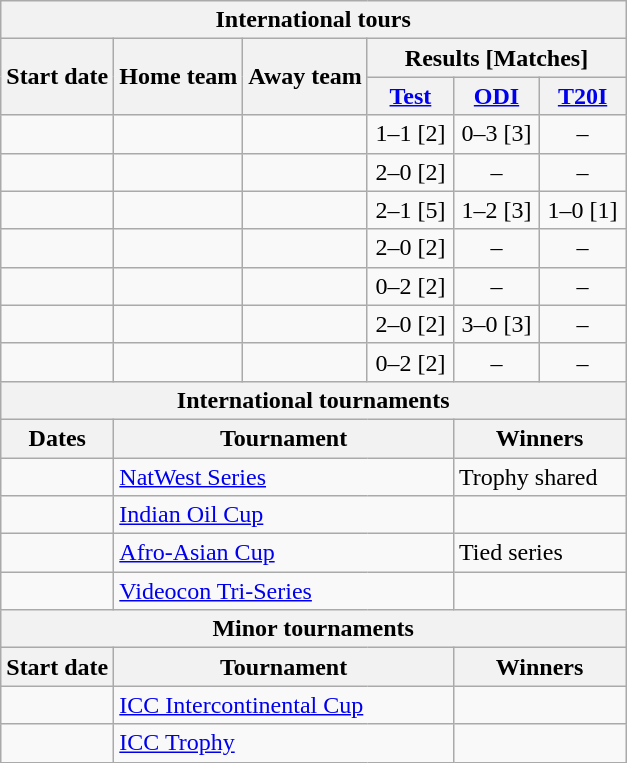<table class="wikitable sortable" style="text-align:center; white-space:nowrap">
<tr>
<th colspan=6>International tours</th>
</tr>
<tr>
<th rowspan=2>Start date</th>
<th rowspan=2>Home team</th>
<th rowspan=2>Away team</th>
<th colspan=3 class="unsortable">Results [Matches]</th>
</tr>
<tr>
<th width=50><a href='#'>Test</a></th>
<th width=50><a href='#'>ODI</a></th>
<th width=50><a href='#'>T20I</a></th>
</tr>
<tr>
<td style="text-align:left"><a href='#'></a></td>
<td style="text-align:left"></td>
<td style="text-align:left"></td>
<td>1–1 [2]</td>
<td>0–3 [3]</td>
<td>–</td>
</tr>
<tr>
<td style="text-align:left"><a href='#'></a></td>
<td style="text-align:left"></td>
<td style="text-align:left"></td>
<td>2–0 [2]</td>
<td>–</td>
<td>–</td>
</tr>
<tr>
<td style="text-align:left"><a href='#'></a></td>
<td style="text-align:left"></td>
<td style="text-align:left"></td>
<td>2–1 [5]</td>
<td>1–2 [3]</td>
<td>1–0 [1]</td>
</tr>
<tr>
<td style="text-align:left"><a href='#'></a></td>
<td style="text-align:left"></td>
<td style="text-align:left"></td>
<td>2–0 [2]</td>
<td>–</td>
<td>–</td>
</tr>
<tr>
<td style="text-align:left"><a href='#'></a></td>
<td style="text-align:left"></td>
<td style="text-align:left"></td>
<td>0–2 [2]</td>
<td>–</td>
<td>–</td>
</tr>
<tr>
<td style="text-align:left"><a href='#'></a></td>
<td style="text-align:left"></td>
<td style="text-align:left"></td>
<td>2–0 [2]</td>
<td>3–0 [3]</td>
<td>–</td>
</tr>
<tr>
<td style="text-align:left"><a href='#'></a></td>
<td style="text-align:left"></td>
<td style="text-align:left"></td>
<td>0–2 [2]</td>
<td>–</td>
<td>–</td>
</tr>
<tr class="sortbottom">
<th colspan=6>International tournaments</th>
</tr>
<tr class="sortbottom">
<th>Dates</th>
<th colspan=3>Tournament</th>
<th colspan=2>Winners</th>
</tr>
<tr class="sortbottom">
<td style="text-align:left"><a href='#'></a></td>
<td style="text-align:left" colspan=3> <a href='#'>NatWest Series</a></td>
<td style="text-align:left" colspan=2>Trophy shared</td>
</tr>
<tr class="sortbottom">
<td style="text-align:left"><a href='#'></a></td>
<td style="text-align:left" colspan=3> <a href='#'>Indian Oil Cup</a></td>
<td style="text-align:left" colspan=2></td>
</tr>
<tr class="sortbottom">
<td style="text-align:left"><a href='#'></a></td>
<td style="text-align:left" colspan=3> <a href='#'>Afro-Asian Cup</a></td>
<td style="text-align:left" colspan=2>Tied series</td>
</tr>
<tr class="sortbottom">
<td style="text-align:left"><a href='#'></a></td>
<td style="text-align:left" colspan=3> <a href='#'>Videocon Tri-Series</a></td>
<td style="text-align:left" colspan=2></td>
</tr>
<tr class="sortbottom">
<th colspan=6>Minor tournaments</th>
</tr>
<tr class="sortbottom">
<th>Start date</th>
<th colspan=3>Tournament</th>
<th colspan=2>Winners</th>
</tr>
<tr class="sortbottom">
<td style="text-align:left"><a href='#'></a></td>
<td style="text-align:left" colspan=3><a href='#'>ICC Intercontinental Cup</a></td>
<td style="text-align:left" colspan=2></td>
</tr>
<tr class="sortbottom">
<td style="text-align:left"><a href='#'></a></td>
<td style="text-align:left" colspan=3> <a href='#'>ICC Trophy</a></td>
<td style="text-align:left" colspan=2></td>
</tr>
</table>
